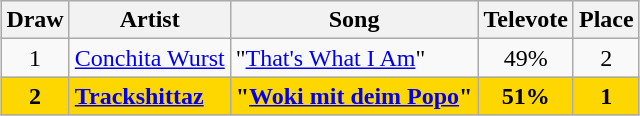<table class="sortable wikitable" style="margin: 1em auto 1em auto; text-align:center">
<tr>
<th>Draw</th>
<th>Artist</th>
<th>Song</th>
<th>Televote</th>
<th>Place</th>
</tr>
<tr>
<td>1</td>
<td align="left"><a href='#'>Conchita Wurst</a></td>
<td align="left">"<a href='#'>That's What I Am</a>"</td>
<td>49%</td>
<td>2</td>
</tr>
<tr style="font-weight:bold; background:gold;">
<td>2</td>
<td align="left"><a href='#'>Trackshittaz</a></td>
<td align="left">"<a href='#'>Woki mit deim Popo</a>"</td>
<td>51%</td>
<td>1</td>
</tr>
</table>
